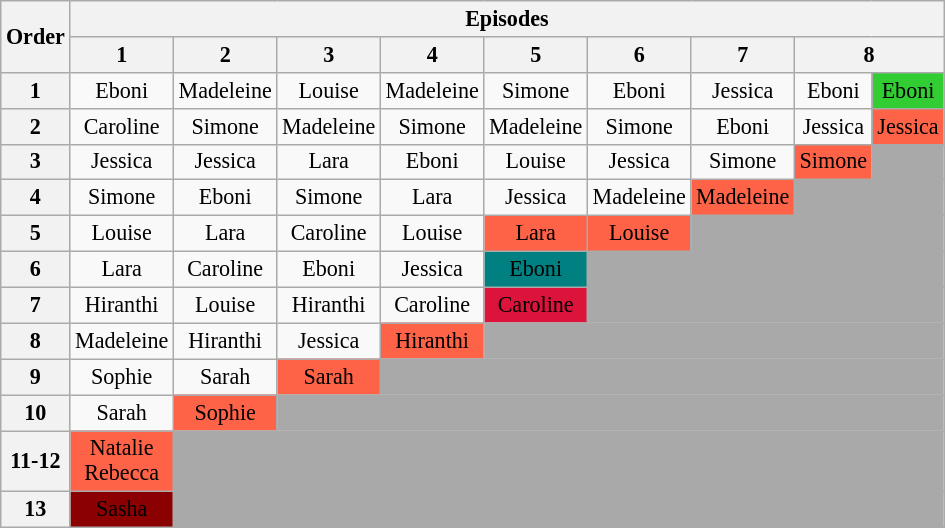<table class="wikitable" style="text-align:center; font-size:92%">
<tr>
<th rowspan=2>Order</th>
<th colspan=9>Episodes</th>
</tr>
<tr>
<th>1</th>
<th>2</th>
<th>3</th>
<th>4</th>
<th>5</th>
<th>6</th>
<th>7</th>
<th colspan=2>8</th>
</tr>
<tr>
<th>1</th>
<td>Eboni</td>
<td>Madeleine</td>
<td>Louise</td>
<td>Madeleine</td>
<td>Simone</td>
<td>Eboni</td>
<td>Jessica</td>
<td>Eboni</td>
<td style="background:limegreen;">Eboni</td>
</tr>
<tr>
<th>2</th>
<td>Caroline</td>
<td>Simone</td>
<td>Madeleine</td>
<td>Simone</td>
<td>Madeleine</td>
<td>Simone</td>
<td>Eboni</td>
<td>Jessica</td>
<td style="background:tomato;">Jessica</td>
</tr>
<tr>
<th>3</th>
<td>Jessica</td>
<td>Jessica</td>
<td>Lara</td>
<td>Eboni</td>
<td>Louise</td>
<td>Jessica</td>
<td>Simone</td>
<td style="background:tomato;">Simone</td>
<td style="background:darkgrey;"></td>
</tr>
<tr>
<th>4</th>
<td>Simone</td>
<td>Eboni</td>
<td>Simone</td>
<td>Lara</td>
<td>Jessica</td>
<td>Madeleine</td>
<td style="background:tomato;">Madeleine</td>
<td style="background:darkgrey;" colspan="2"></td>
</tr>
<tr>
<th>5</th>
<td>Louise</td>
<td>Lara</td>
<td>Caroline</td>
<td>Louise</td>
<td style="background:tomato;">Lara</td>
<td style="background:tomato;">Louise</td>
<td colspan="3" style="background:darkgrey;"></td>
</tr>
<tr>
<th>6</th>
<td>Lara</td>
<td>Caroline</td>
<td>Eboni</td>
<td>Jessica</td>
<td style="background:teal;"><span>Eboni</span></td>
<td colspan="4" style="background:darkgray;"></td>
</tr>
<tr>
<th>7</th>
<td>Hiranthi</td>
<td>Louise</td>
<td>Hiranthi</td>
<td>Caroline</td>
<td style="background:crimson;"><span>Caroline</span></td>
<td colspan="5" style="background:darkgray;"></td>
</tr>
<tr>
<th>8</th>
<td>Madeleine</td>
<td>Hiranthi</td>
<td>Jessica</td>
<td style="background:tomato;">Hiranthi</td>
<td style="background:darkgrey;" colspan="5"></td>
</tr>
<tr>
<th>9</th>
<td>Sophie</td>
<td>Sarah</td>
<td style="background:tomato;">Sarah</td>
<td colspan="6" style="background:darkgrey;"></td>
</tr>
<tr>
<th>10</th>
<td>Sarah</td>
<td style="background:tomato;">Sophie</td>
<td colspan="7" style="background:darkgrey;"></td>
</tr>
<tr>
<th>11-12</th>
<td style="background:tomato;">Natalie<br>Rebecca</td>
<td style="background:darkgrey;" colspan="8"></td>
</tr>
<tr>
<th>13</th>
<td style="background:darkred;"><span>Sasha</span></td>
<td style="background:darkgrey;" colspan="8"></td>
</tr>
</table>
